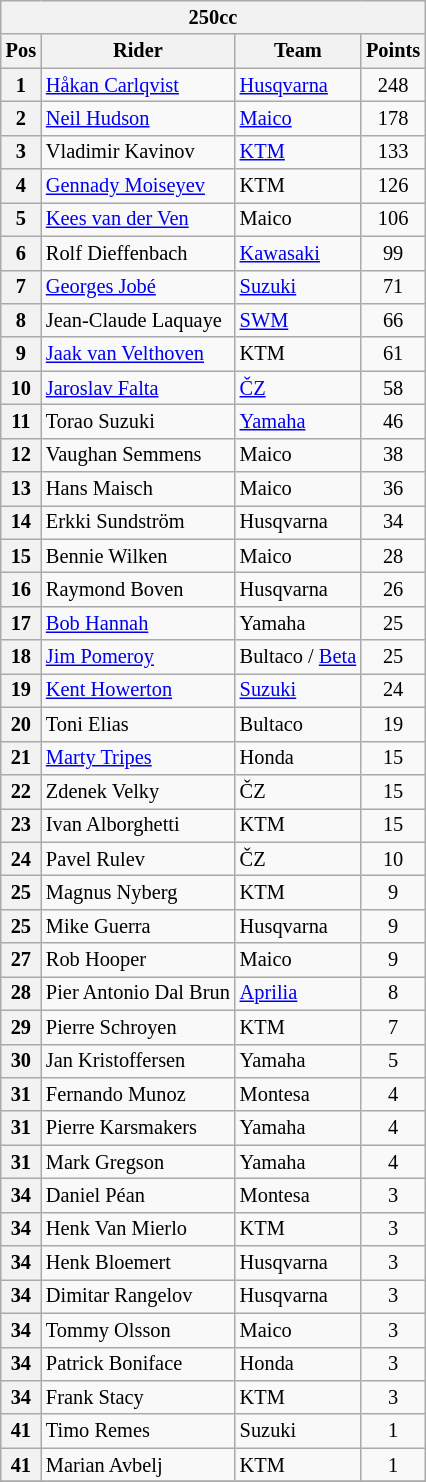<table class="wikitable" style="font-size: 85%;">
<tr>
<th colspan=4>250cc</th>
</tr>
<tr>
<th align=center>Pos</th>
<th align=center>Rider</th>
<th align=center>Team</th>
<th align=center>Points</th>
</tr>
<tr>
<th>1</th>
<td> <a href='#'>Håkan Carlqvist</a></td>
<td><a href='#'>Husqvarna</a></td>
<td align="center">248</td>
</tr>
<tr>
<th>2</th>
<td> <a href='#'>Neil Hudson</a></td>
<td><a href='#'>Maico</a></td>
<td align="center">178</td>
</tr>
<tr>
<th>3</th>
<td> Vladimir Kavinov</td>
<td><a href='#'>KTM</a></td>
<td align="center">133</td>
</tr>
<tr>
<th>4</th>
<td> <a href='#'>Gennady Moiseyev</a></td>
<td>KTM</td>
<td align="center">126</td>
</tr>
<tr>
<th>5</th>
<td> <a href='#'>Kees van der Ven</a></td>
<td>Maico</td>
<td align="center">106</td>
</tr>
<tr>
<th>6</th>
<td> Rolf Dieffenbach</td>
<td><a href='#'>Kawasaki</a></td>
<td align="center">99</td>
</tr>
<tr>
<th>7</th>
<td> <a href='#'>Georges Jobé</a></td>
<td><a href='#'>Suzuki</a></td>
<td align="center">71</td>
</tr>
<tr>
<th>8</th>
<td> Jean-Claude Laquaye</td>
<td><a href='#'>SWM</a></td>
<td align="center">66</td>
</tr>
<tr>
<th>9</th>
<td>  <a href='#'>Jaak van Velthoven</a></td>
<td>KTM</td>
<td align="center">61</td>
</tr>
<tr>
<th>10</th>
<td> <a href='#'>Jaroslav Falta</a></td>
<td><a href='#'>ČZ</a></td>
<td align="center">58</td>
</tr>
<tr>
<th>11</th>
<td> Torao Suzuki</td>
<td><a href='#'>Yamaha</a></td>
<td align="center">46</td>
</tr>
<tr>
<th>12</th>
<td> Vaughan Semmens</td>
<td>Maico</td>
<td align="center">38</td>
</tr>
<tr>
<th>13</th>
<td> Hans Maisch</td>
<td>Maico</td>
<td align="center">36</td>
</tr>
<tr>
<th>14</th>
<td> Erkki Sundström</td>
<td>Husqvarna</td>
<td align="center">34</td>
</tr>
<tr>
<th>15</th>
<td> Bennie Wilken</td>
<td>Maico</td>
<td align="center">28</td>
</tr>
<tr>
<th>16</th>
<td> Raymond Boven</td>
<td>Husqvarna</td>
<td align="center">26</td>
</tr>
<tr>
<th>17</th>
<td> <a href='#'>Bob Hannah</a></td>
<td>Yamaha</td>
<td align="center">25</td>
</tr>
<tr>
<th>18</th>
<td> <a href='#'>Jim Pomeroy</a></td>
<td>Bultaco / <a href='#'>Beta</a></td>
<td align="center">25</td>
</tr>
<tr>
<th>19</th>
<td> <a href='#'>Kent Howerton</a></td>
<td><a href='#'>Suzuki</a></td>
<td align="center">24</td>
</tr>
<tr>
<th>20</th>
<td> Toni Elias</td>
<td>Bultaco</td>
<td align="center">19</td>
</tr>
<tr>
<th>21</th>
<td> <a href='#'>Marty Tripes</a></td>
<td>Honda</td>
<td align="center">15</td>
</tr>
<tr>
<th>22</th>
<td> Zdenek Velky</td>
<td>ČZ</td>
<td align="center">15</td>
</tr>
<tr>
<th>23</th>
<td> Ivan Alborghetti</td>
<td>KTM</td>
<td align="center">15</td>
</tr>
<tr>
<th>24</th>
<td> Pavel Rulev</td>
<td>ČZ</td>
<td align="center">10</td>
</tr>
<tr>
<th>25</th>
<td> Magnus Nyberg</td>
<td>KTM</td>
<td align="center">9</td>
</tr>
<tr>
<th>25</th>
<td> Mike Guerra</td>
<td>Husqvarna</td>
<td align="center">9</td>
</tr>
<tr>
<th>27</th>
<td> Rob Hooper</td>
<td>Maico</td>
<td align="center">9</td>
</tr>
<tr>
<th>28</th>
<td> Pier Antonio Dal Brun</td>
<td><a href='#'>Aprilia</a></td>
<td align="center">8</td>
</tr>
<tr>
<th>29</th>
<td> Pierre Schroyen</td>
<td>KTM</td>
<td align="center">7</td>
</tr>
<tr>
<th>30</th>
<td> Jan Kristoffersen</td>
<td>Yamaha</td>
<td align="center">5</td>
</tr>
<tr>
<th>31</th>
<td> Fernando Munoz</td>
<td>Montesa</td>
<td align="center">4</td>
</tr>
<tr>
<th>31</th>
<td> Pierre Karsmakers</td>
<td>Yamaha</td>
<td align="center">4</td>
</tr>
<tr>
<th>31</th>
<td> Mark Gregson</td>
<td>Yamaha</td>
<td align="center">4</td>
</tr>
<tr>
<th>34</th>
<td> Daniel Péan</td>
<td>Montesa</td>
<td align="center">3</td>
</tr>
<tr>
<th>34</th>
<td> Henk Van Mierlo</td>
<td>KTM</td>
<td align="center">3</td>
</tr>
<tr>
<th>34</th>
<td> Henk Bloemert</td>
<td>Husqvarna</td>
<td align="center">3</td>
</tr>
<tr>
<th>34</th>
<td> Dimitar Rangelov</td>
<td>Husqvarna</td>
<td align="center">3</td>
</tr>
<tr>
<th>34</th>
<td> Tommy Olsson</td>
<td>Maico</td>
<td align="center">3</td>
</tr>
<tr>
<th>34</th>
<td> Patrick Boniface</td>
<td>Honda</td>
<td align="center">3</td>
</tr>
<tr>
<th>34</th>
<td> Frank Stacy</td>
<td>KTM</td>
<td align="center">3</td>
</tr>
<tr>
<th>41</th>
<td> Timo Remes</td>
<td>Suzuki</td>
<td align="center">1</td>
</tr>
<tr>
<th>41</th>
<td> Marian Avbelj</td>
<td>KTM</td>
<td align="center">1</td>
</tr>
<tr>
</tr>
</table>
